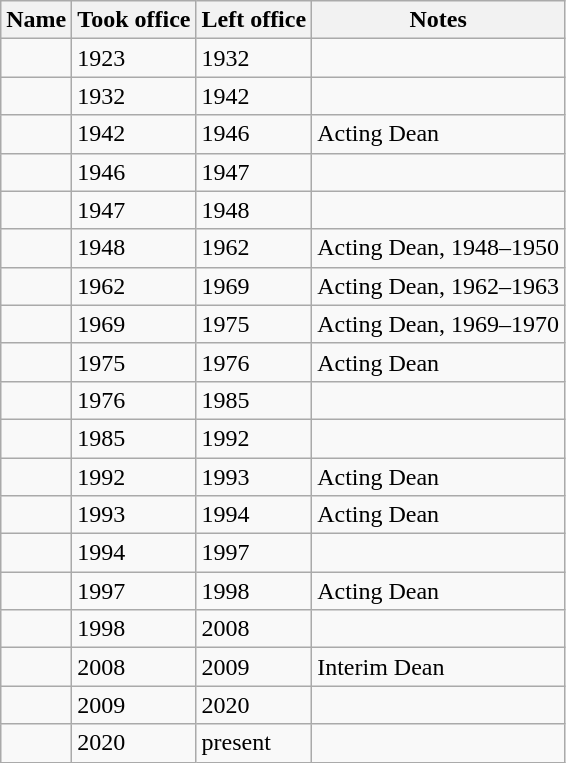<table class="wikitable">
<tr>
<th>Name</th>
<th>Took office</th>
<th>Left office</th>
<th>Notes</th>
</tr>
<tr>
<td></td>
<td>1923</td>
<td>1932</td>
<td></td>
</tr>
<tr>
<td></td>
<td>1932</td>
<td>1942</td>
<td></td>
</tr>
<tr>
<td></td>
<td>1942</td>
<td>1946</td>
<td>Acting Dean</td>
</tr>
<tr>
<td></td>
<td>1946</td>
<td>1947</td>
<td></td>
</tr>
<tr>
<td></td>
<td>1947</td>
<td>1948</td>
<td></td>
</tr>
<tr>
<td></td>
<td>1948</td>
<td>1962</td>
<td>Acting Dean, 1948–1950</td>
</tr>
<tr>
<td></td>
<td>1962</td>
<td>1969</td>
<td>Acting Dean, 1962–1963</td>
</tr>
<tr>
<td></td>
<td>1969</td>
<td>1975</td>
<td>Acting Dean, 1969–1970</td>
</tr>
<tr>
<td></td>
<td>1975</td>
<td>1976</td>
<td>Acting Dean</td>
</tr>
<tr>
<td></td>
<td>1976</td>
<td>1985</td>
<td></td>
</tr>
<tr>
<td></td>
<td>1985</td>
<td>1992</td>
<td></td>
</tr>
<tr>
<td></td>
<td>1992</td>
<td>1993</td>
<td>Acting Dean</td>
</tr>
<tr>
<td></td>
<td>1993</td>
<td>1994</td>
<td>Acting Dean</td>
</tr>
<tr>
<td></td>
<td>1994</td>
<td>1997</td>
<td></td>
</tr>
<tr>
<td></td>
<td>1997</td>
<td>1998</td>
<td>Acting Dean</td>
</tr>
<tr>
<td></td>
<td>1998</td>
<td>2008</td>
<td></td>
</tr>
<tr>
<td></td>
<td>2008</td>
<td>2009</td>
<td>Interim Dean</td>
</tr>
<tr>
<td></td>
<td>2009</td>
<td>2020</td>
<td></td>
</tr>
<tr>
<td></td>
<td>2020</td>
<td>present</td>
<td></td>
</tr>
</table>
